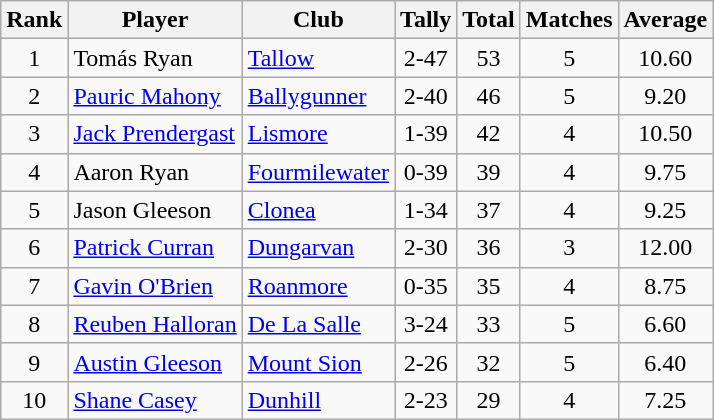<table class="wikitable">
<tr>
<th>Rank</th>
<th>Player</th>
<th>Club</th>
<th>Tally</th>
<th>Total</th>
<th>Matches</th>
<th>Average</th>
</tr>
<tr>
<td rowspan="1" style="text-align:center;">1</td>
<td>Tomás Ryan</td>
<td><a href='#'>Tallow</a></td>
<td align=center>2-47</td>
<td align=center>53</td>
<td align=center>5</td>
<td align=center>10.60</td>
</tr>
<tr>
<td rowspan="1" style="text-align:center;">2</td>
<td><a href='#'>Pauric Mahony</a></td>
<td><a href='#'>Ballygunner</a></td>
<td align=center>2-40</td>
<td align=center>46</td>
<td align=center>5</td>
<td align=center>9.20</td>
</tr>
<tr>
<td rowspan="1" style="text-align:center;">3</td>
<td><a href='#'>Jack Prendergast</a></td>
<td><a href='#'>Lismore</a></td>
<td align=center>1-39</td>
<td align=center>42</td>
<td align=center>4</td>
<td align=center>10.50</td>
</tr>
<tr>
<td rowspan="1" style="text-align:center;">4</td>
<td>Aaron Ryan</td>
<td><a href='#'>Fourmilewater</a></td>
<td align=center>0-39</td>
<td align=center>39</td>
<td align=center>4</td>
<td align=center>9.75</td>
</tr>
<tr>
<td rowspan="1" style="text-align:center;">5</td>
<td>Jason Gleeson</td>
<td><a href='#'>Clonea</a></td>
<td align=center>1-34</td>
<td align=center>37</td>
<td align=center>4</td>
<td align=center>9.25</td>
</tr>
<tr>
<td rowspan="1" style="text-align:center;">6</td>
<td><a href='#'>Patrick Curran</a></td>
<td><a href='#'>Dungarvan</a></td>
<td align=center>2-30</td>
<td align=center>36</td>
<td align=center>3</td>
<td align=center>12.00</td>
</tr>
<tr>
<td rowspan="1" style="text-align:center;">7</td>
<td><a href='#'>Gavin O'Brien</a></td>
<td><a href='#'>Roanmore</a></td>
<td align=center>0-35</td>
<td align=center>35</td>
<td align=center>4</td>
<td align=center>8.75</td>
</tr>
<tr>
<td rowspan="1" style="text-align:center;">8</td>
<td><a href='#'>Reuben Halloran</a></td>
<td><a href='#'>De La Salle</a></td>
<td align=center>3-24</td>
<td align=center>33</td>
<td align=center>5</td>
<td align=center>6.60</td>
</tr>
<tr>
<td rowspan="1" style="text-align:center;">9</td>
<td><a href='#'>Austin Gleeson</a></td>
<td><a href='#'>Mount Sion</a></td>
<td align=center>2-26</td>
<td align=center>32</td>
<td align=center>5</td>
<td align=center>6.40</td>
</tr>
<tr>
<td rowspan="1" style="text-align:center;">10</td>
<td><a href='#'>Shane Casey</a></td>
<td><a href='#'>Dunhill</a></td>
<td align=center>2-23</td>
<td align=center>29</td>
<td align=center>4</td>
<td align=center>7.25</td>
</tr>
</table>
